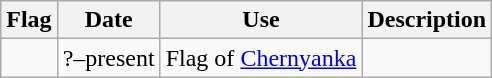<table class="wikitable">
<tr>
<th>Flag</th>
<th>Date</th>
<th>Use</th>
<th>Description</th>
</tr>
<tr>
<td></td>
<td>?–present</td>
<td>Flag of <a href='#'>Chernyanka</a></td>
<td></td>
</tr>
</table>
